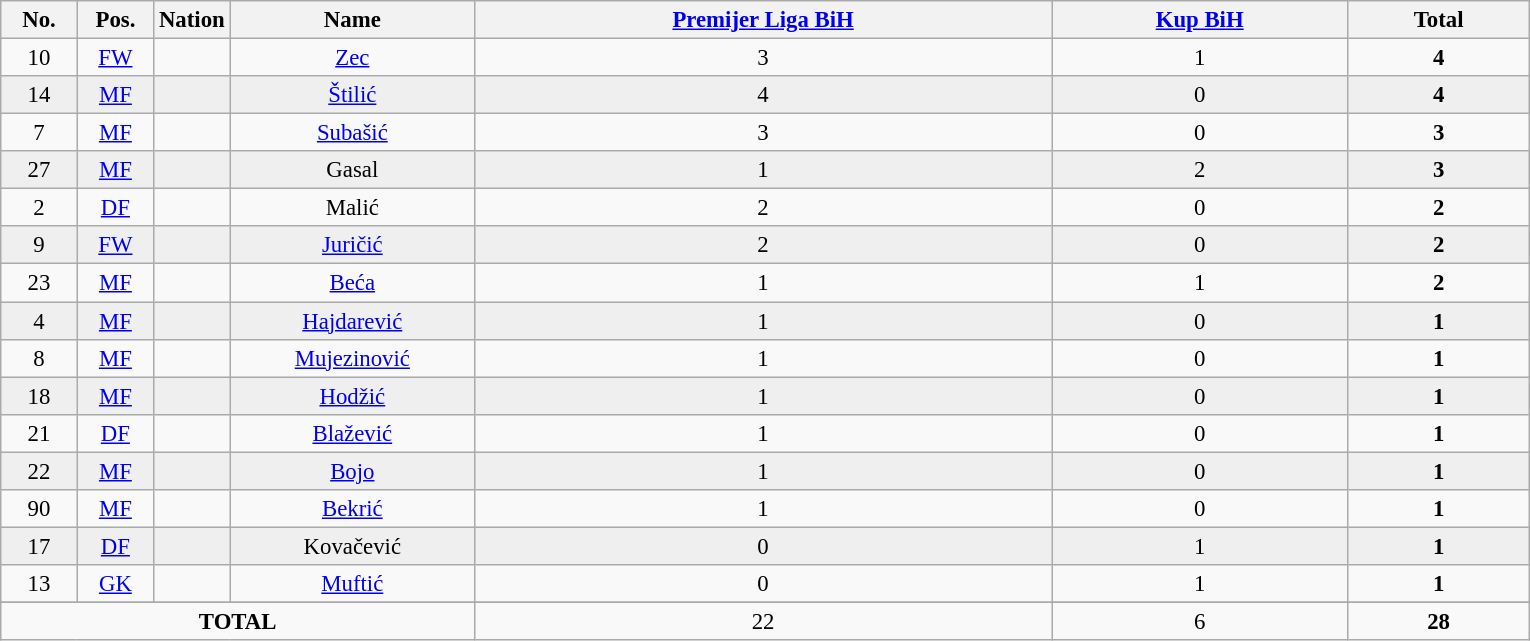<table class="wikitable sortable" style="font-size: 95%; text-align: center;">
<tr>
<th width="5%"><strong>No.</strong></th>
<th width="5%"><strong>Pos.</strong></th>
<th width="5%"><strong>Nation</strong></th>
<th width="16%"><strong>Name</strong></th>
<th><a href='#'>Premijer Liga BiH</a></th>
<th><a href='#'>Kup BiH</a></th>
<th>Total</th>
</tr>
<tr>
<td>10</td>
<td><a href='#'>FW</a></td>
<td></td>
<td><a href='#'>Zec</a></td>
<td>3 </td>
<td>1 </td>
<td><strong>4</strong> </td>
</tr>
<tr bgcolor="#EFEFEF">
<td>14</td>
<td><a href='#'>MF</a></td>
<td></td>
<td><a href='#'>Štilić</a></td>
<td>4 </td>
<td>0 </td>
<td><strong>4</strong> </td>
</tr>
<tr>
<td>7</td>
<td><a href='#'>MF</a></td>
<td></td>
<td><a href='#'>Subašić</a></td>
<td>3 </td>
<td>0 </td>
<td><strong>3</strong> </td>
</tr>
<tr bgcolor="#EFEFEF">
<td>27</td>
<td><a href='#'>MF</a></td>
<td></td>
<td>Gasal</td>
<td>1 </td>
<td>2 </td>
<td><strong>3</strong> </td>
</tr>
<tr>
<td>2</td>
<td><a href='#'>DF</a></td>
<td></td>
<td>Malić</td>
<td>2 </td>
<td>0 </td>
<td><strong>2</strong> </td>
</tr>
<tr bgcolor="#EFEFEF">
<td>9</td>
<td><a href='#'>FW</a></td>
<td></td>
<td><a href='#'>Juričić</a></td>
<td>2 </td>
<td>0 </td>
<td><strong>2</strong> </td>
</tr>
<tr>
<td>23</td>
<td><a href='#'>MF</a></td>
<td></td>
<td><a href='#'>Beća</a></td>
<td>1 </td>
<td>1 </td>
<td><strong>2</strong> </td>
</tr>
<tr bgcolor="#EFEFEF">
<td>4</td>
<td><a href='#'>MF</a></td>
<td></td>
<td><a href='#'>Hajdarević</a></td>
<td>1 </td>
<td>0 </td>
<td><strong>1</strong> </td>
</tr>
<tr>
<td>8</td>
<td><a href='#'>MF</a></td>
<td></td>
<td><a href='#'>Mujezinović</a></td>
<td>1 </td>
<td>0 </td>
<td><strong>1</strong> </td>
</tr>
<tr bgcolor="#EFEFEF">
<td>18</td>
<td><a href='#'>MF</a></td>
<td></td>
<td><a href='#'>Hodžić</a></td>
<td>1 </td>
<td>0 </td>
<td><strong>1</strong> </td>
</tr>
<tr>
<td>21</td>
<td><a href='#'>DF</a></td>
<td></td>
<td><a href='#'>Blažević</a></td>
<td>1 </td>
<td>0 </td>
<td><strong>1</strong> </td>
</tr>
<tr bgcolor="#EFEFEF">
<td>22</td>
<td><a href='#'>MF</a></td>
<td></td>
<td><a href='#'>Bojo</a></td>
<td>1 </td>
<td>0 </td>
<td><strong>1</strong> </td>
</tr>
<tr>
<td>90</td>
<td><a href='#'>MF</a></td>
<td></td>
<td><a href='#'>Bekrić</a></td>
<td>1 </td>
<td>0 </td>
<td><strong>1</strong> </td>
</tr>
<tr bgcolor="#EFEFEF">
<td>17</td>
<td><a href='#'>DF</a></td>
<td></td>
<td>Kovačević</td>
<td>0 </td>
<td>1 </td>
<td><strong>1</strong> </td>
</tr>
<tr>
<td>13</td>
<td><a href='#'>GK</a></td>
<td></td>
<td><a href='#'>Muftić</a></td>
<td>0 </td>
<td>1 </td>
<td><strong>1</strong> </td>
</tr>
<tr>
</tr>
<tr>
<td colspan=4><strong>TOTAL</strong></td>
<td>22 </td>
<td>6 </td>
<td><strong>28</strong> </td>
</tr>
</table>
